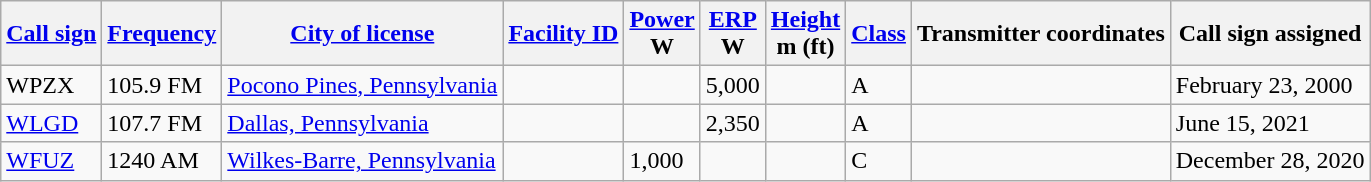<table class="wikitable sortable">
<tr>
<th><a href='#'>Call sign</a></th>
<th data-sort-type="number"><a href='#'>Frequency</a></th>
<th><a href='#'>City of license</a></th>
<th data-sort-type="number"><a href='#'>Facility ID</a></th>
<th data-sort-type="number"><a href='#'>Power</a><br>W</th>
<th data-sort-type="number"><a href='#'>ERP</a><br>W</th>
<th data-sort-type="number"><a href='#'>Height</a><br>m (ft)</th>
<th><a href='#'>Class</a></th>
<th class="unsortable">Transmitter coordinates</th>
<th class="unsortable">Call sign assigned</th>
</tr>
<tr>
<td>WPZX</td>
<td>105.9 FM</td>
<td><a href='#'>Pocono Pines, Pennsylvania</a></td>
<td></td>
<td></td>
<td>5,000</td>
<td></td>
<td>A</td>
<td></td>
<td>February 23, 2000</td>
</tr>
<tr>
<td><a href='#'>WLGD</a></td>
<td>107.7 FM</td>
<td><a href='#'>Dallas, Pennsylvania</a></td>
<td></td>
<td></td>
<td>2,350</td>
<td></td>
<td>A</td>
<td></td>
<td>June 15, 2021</td>
</tr>
<tr>
<td><a href='#'>WFUZ</a></td>
<td>1240 AM</td>
<td><a href='#'>Wilkes-Barre, Pennsylvania</a></td>
<td></td>
<td>1,000</td>
<td></td>
<td></td>
<td>C</td>
<td></td>
<td>December 28, 2020</td>
</tr>
</table>
